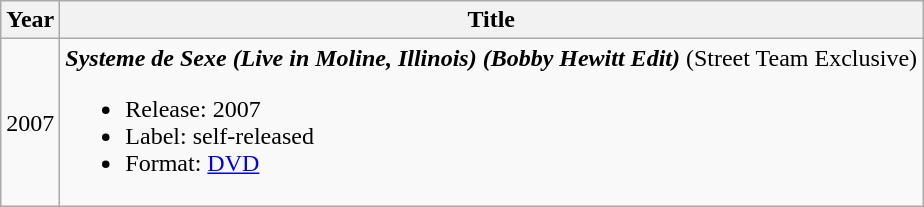<table class="wikitable">
<tr>
<th>Year</th>
<th>Title</th>
</tr>
<tr>
<td style="text-align:center;">2007</td>
<td><strong><em>Systeme de Sexe (Live in Moline, Illinois) (Bobby Hewitt Edit)</em></strong> (Street Team Exclusive)<br><ul><li>Release: 2007</li><li>Label: self-released</li><li>Format: <a href='#'>DVD</a></li></ul></td>
</tr>
</table>
